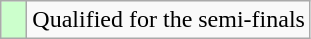<table class="wikitable">
<tr>
<td width=10px bgcolor="#ccffcc"></td>
<td>Qualified for the semi-finals</td>
</tr>
</table>
